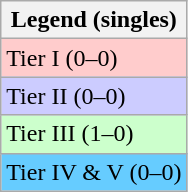<table class="wikitable sortable">
<tr>
<th>Legend (singles)</th>
</tr>
<tr>
<td bgcolor="#ffcccc">Tier I (0–0)</td>
</tr>
<tr>
<td bgcolor="#ccccff">Tier II (0–0)</td>
</tr>
<tr>
<td bgcolor="#CCFFCC">Tier III (1–0)</td>
</tr>
<tr>
<td bgcolor="#66CCFF">Tier IV & V (0–0)</td>
</tr>
</table>
